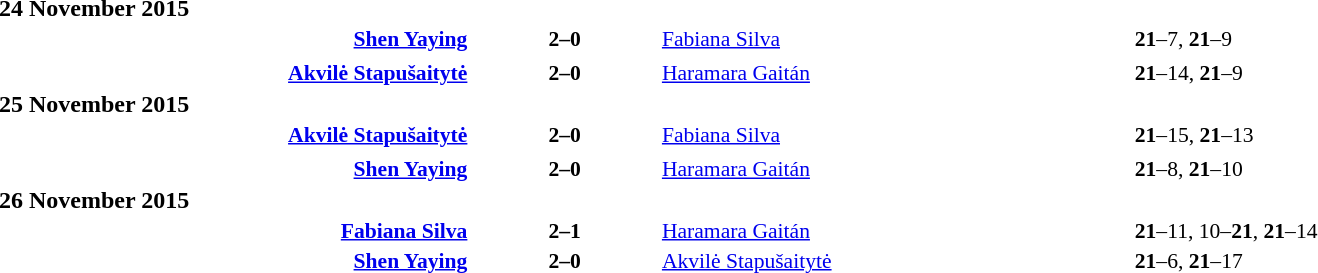<table style="width:100%;" cellspacing="1">
<tr>
<th width=25%></th>
<th width=10%></th>
<th width=25%></th>
</tr>
<tr>
<td><strong>24 November 2015</strong></td>
</tr>
<tr style=font-size:90%>
<td align=right><strong> <a href='#'>Shen Yaying</a></strong></td>
<td align=center><strong> 2–0 </strong></td>
<td> <a href='#'>Fabiana Silva</a></td>
<td><strong>21</strong>–7, <strong>21</strong>–9</td>
</tr>
<tr>
<td></td>
</tr>
<tr style=font-size:90%>
<td align=right><strong> <a href='#'>Akvilė Stapušaitytė</a></strong></td>
<td align=center><strong> 2–0 </strong></td>
<td> <a href='#'>Haramara Gaitán</a></td>
<td><strong>21</strong>–14, <strong>21</strong>–9</td>
<td></td>
</tr>
<tr>
<td><strong>25 November 2015</strong></td>
</tr>
<tr style=font-size:90%>
<td align=right><strong> <a href='#'>Akvilė Stapušaitytė</a></strong></td>
<td align=center><strong> 2–0 </strong></td>
<td> <a href='#'>Fabiana Silva</a></td>
<td><strong>21</strong>–15, <strong>21</strong>–13</td>
</tr>
<tr>
<td></td>
</tr>
<tr style=font-size:90%>
<td align=right><strong> <a href='#'>Shen Yaying</a></strong></td>
<td align=center><strong> 2–0 </strong></td>
<td> <a href='#'>Haramara Gaitán</a></td>
<td><strong>21</strong>–8, <strong>21</strong>–10</td>
</tr>
<tr>
<td><strong>26 November 2015</strong></td>
</tr>
<tr style=font-size:90%>
<td align=right><strong> <a href='#'>Fabiana Silva</a></strong></td>
<td align=center><strong> 2–1 </strong></td>
<td> <a href='#'>Haramara Gaitán</a></td>
<td><strong>21</strong>–11, 10–<strong>21</strong>, <strong>21</strong>–14</td>
<td></td>
<td></td>
</tr>
<tr style=font-size:90%>
<td align=right><strong> <a href='#'>Shen Yaying</a></strong></td>
<td align=center><strong> 2–0 </strong></td>
<td> <a href='#'>Akvilė Stapušaitytė</a></td>
<td><strong>21</strong>–6, <strong>21</strong>–17</td>
</tr>
</table>
